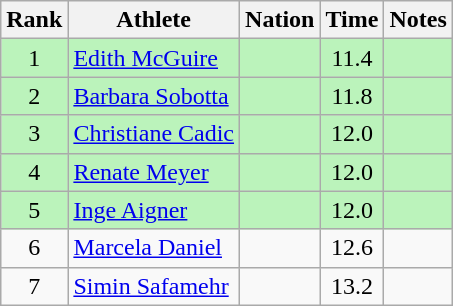<table class="wikitable sortable" style="text-align:center">
<tr>
<th>Rank</th>
<th>Athlete</th>
<th>Nation</th>
<th>Time</th>
<th>Notes</th>
</tr>
<tr bgcolor=bbf3bb>
<td>1</td>
<td align=left><a href='#'>Edith McGuire</a></td>
<td align=left></td>
<td>11.4</td>
<td></td>
</tr>
<tr bgcolor=bbf3bb>
<td>2</td>
<td align=left><a href='#'>Barbara Sobotta</a></td>
<td align=left></td>
<td>11.8</td>
<td></td>
</tr>
<tr bgcolor=bbf3bb>
<td>3</td>
<td align=left><a href='#'>Christiane Cadic</a></td>
<td align=left></td>
<td>12.0</td>
<td></td>
</tr>
<tr bgcolor=bbf3bb>
<td>4</td>
<td align=left><a href='#'>Renate Meyer</a></td>
<td align=left></td>
<td>12.0</td>
<td></td>
</tr>
<tr bgcolor=bbf3bb>
<td>5</td>
<td align=left><a href='#'>Inge Aigner</a></td>
<td align=left></td>
<td>12.0</td>
<td></td>
</tr>
<tr>
<td>6</td>
<td align=left><a href='#'>Marcela Daniel</a></td>
<td align=left></td>
<td>12.6</td>
<td></td>
</tr>
<tr>
<td>7</td>
<td align=left><a href='#'>Simin Safamehr</a></td>
<td align=left></td>
<td>13.2</td>
<td></td>
</tr>
</table>
